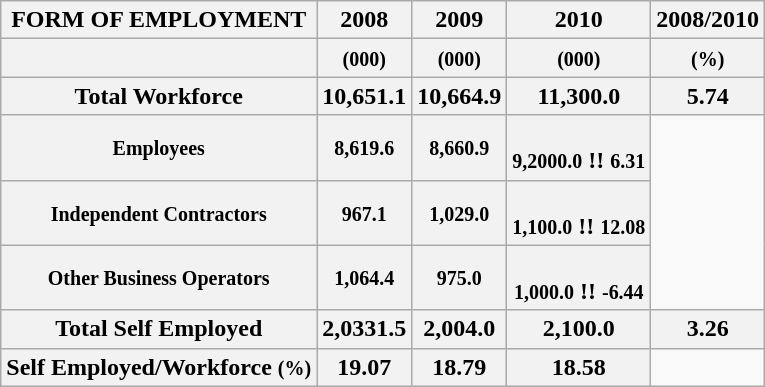<table class="wikitable">
<tr>
<th>FORM OF EMPLOYMENT</th>
<th>2008</th>
<th>2009</th>
<th>2010</th>
<th>2008/2010</th>
</tr>
<tr>
<th></th>
<th><small>(000)</small></th>
<th><small>(000)</small></th>
<th><small>(000)</small></th>
<th><small>(%)</small></th>
</tr>
<tr>
<th>Total Workforce</th>
<th>10,651.1</th>
<th>10,664.9</th>
<th>11,300.0</th>
<th>5.74</th>
</tr>
<tr>
<th><small>Employees</small></th>
<th><small>8,619.6</small></th>
<th><small>8,660.9</small></th>
<th><br><small>9,2000.0</small> !! <small>6.31</small></th>
</tr>
<tr>
<th><small>Independent Contractors</small></th>
<th><small>967.1</small></th>
<th><small>1,029.0</small></th>
<th><br><small>1,100.0</small> !! <small>12.08</small></th>
</tr>
<tr>
<th><small>Other Business Operators</small></th>
<th><small>1,064.4</small></th>
<th><small>975.0</small></th>
<th><br><small>1,000.0</small> !! <small>-6.44</small></th>
</tr>
<tr>
<th>Total Self Employed</th>
<th>2,0331.5</th>
<th>2,004.0</th>
<th>2,100.0</th>
<th>3.26</th>
</tr>
<tr>
<th>Self Employed/Workforce <small>(%)</small></th>
<th>19.07</th>
<th>18.79</th>
<th>18.58</th>
</tr>
</table>
